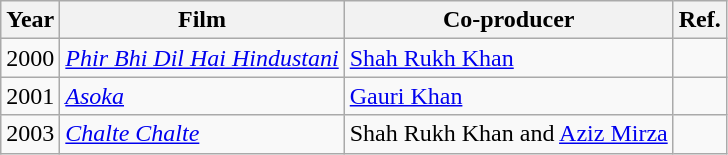<table class="wikitable sortable">
<tr>
<th>Year</th>
<th>Film</th>
<th>Co-producer</th>
<th class="unsortable">Ref.</th>
</tr>
<tr>
<td>2000</td>
<td><em><a href='#'>Phir Bhi Dil Hai Hindustani</a></em></td>
<td><a href='#'>Shah Rukh Khan</a></td>
<td></td>
</tr>
<tr>
<td>2001</td>
<td><em><a href='#'>Asoka</a></em></td>
<td><a href='#'>Gauri Khan</a></td>
<td></td>
</tr>
<tr>
<td>2003</td>
<td><em><a href='#'>Chalte Chalte</a></em></td>
<td>Shah Rukh Khan and <a href='#'>Aziz Mirza</a></td>
<td></td>
</tr>
</table>
